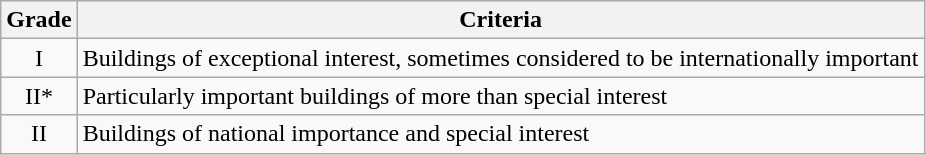<table class="wikitable">
<tr>
<th>Grade</th>
<th>Criteria</th>
</tr>
<tr>
<td align="center" >I</td>
<td>Buildings of exceptional interest, sometimes considered to be internationally important</td>
</tr>
<tr>
<td align="center" >II*</td>
<td>Particularly important buildings of more than special interest</td>
</tr>
<tr>
<td align="center" >II</td>
<td>Buildings of national importance and special interest</td>
</tr>
</table>
